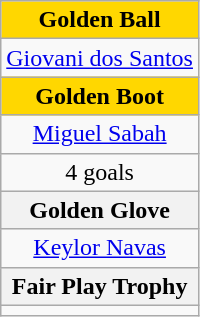<table class="wikitable" style="text-align:center">
<tr>
<th scope=col style="background-color: gold">Golden Ball</th>
</tr>
<tr>
<td> <a href='#'>Giovani dos Santos</a></td>
</tr>
<tr>
<th scope=col style="background-color: gold">Golden Boot</th>
</tr>
<tr>
<td> <a href='#'>Miguel Sabah</a></td>
</tr>
<tr>
<td>4 goals</td>
</tr>
<tr>
<th colspan="3">Golden Glove</th>
</tr>
<tr>
<td colspan="3"> <a href='#'>Keylor Navas</a></td>
</tr>
<tr>
<th colspan="3">Fair Play Trophy</th>
</tr>
<tr>
<td colspan="3"></td>
</tr>
</table>
